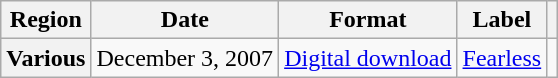<table class="wikitable plainrowheaders">
<tr>
<th scope="col">Region</th>
<th scope="col">Date</th>
<th scope="col">Format</th>
<th scope="col">Label</th>
<th scope="col"></th>
</tr>
<tr>
<th scope="row">Various</th>
<td>December 3, 2007</td>
<td><a href='#'>Digital download</a></td>
<td><a href='#'>Fearless</a></td>
<td align="center"></td>
</tr>
</table>
